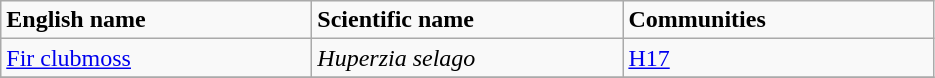<table class="wikitable">
<tr>
<td style="width:200px"><strong>English name</strong></td>
<td style="width:200px"><strong>Scientific name</strong></td>
<td style="width:200px"><strong>Communities</strong></td>
</tr>
<tr>
<td><a href='#'>Fir clubmoss</a></td>
<td><em>Huperzia selago</em></td>
<td><a href='#'>H17</a></td>
</tr>
<tr>
</tr>
</table>
